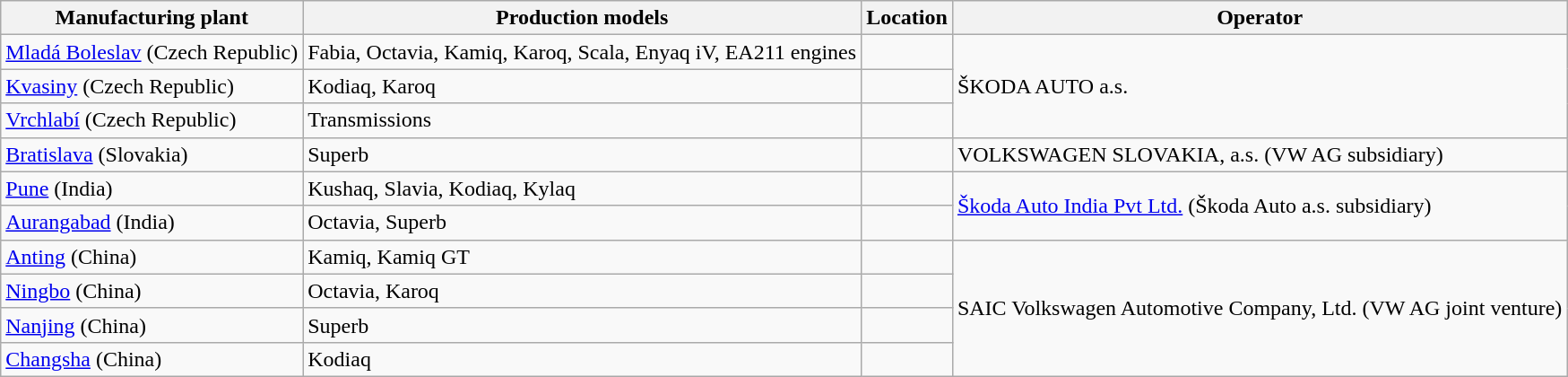<table class="wikitable " border="1">
<tr>
<th>Manufacturing plant</th>
<th>Production models</th>
<th>Location</th>
<th>Operator</th>
</tr>
<tr>
<td><a href='#'>Mladá Boleslav</a> (Czech Republic)</td>
<td>Fabia, Octavia, Kamiq, Karoq, Scala, Enyaq iV, EA211 engines</td>
<td></td>
<td rowspan="3">ŠKODA AUTO a.s.</td>
</tr>
<tr>
<td><a href='#'>Kvasiny</a> (Czech Republic)</td>
<td>Kodiaq, Karoq</td>
<td></td>
</tr>
<tr>
<td><a href='#'>Vrchlabí</a> (Czech Republic)</td>
<td>Transmissions</td>
<td></td>
</tr>
<tr>
<td><a href='#'>Bratislava</a> (Slovakia)</td>
<td>Superb</td>
<td></td>
<td>VOLKSWAGEN SLOVAKIA, a.s. (VW AG subsidiary)</td>
</tr>
<tr>
<td><a href='#'>Pune</a> (India)</td>
<td>Kushaq, Slavia, Kodiaq, Kylaq</td>
<td></td>
<td rowspan="2"><a href='#'>Škoda Auto India Pvt Ltd.</a> (Škoda Auto a.s. subsidiary)</td>
</tr>
<tr>
<td><a href='#'>Aurangabad</a> (India)</td>
<td>Octavia, Superb</td>
<td></td>
</tr>
<tr>
<td><a href='#'>Anting</a> (China)</td>
<td>Kamiq, Kamiq GT</td>
<td></td>
<td rowspan="5">SAIC Volkswagen Automotive Company, Ltd. (VW AG joint venture)</td>
</tr>
<tr>
<td><a href='#'>Ningbo</a> (China)</td>
<td>Octavia, Karoq</td>
<td></td>
</tr>
<tr>
<td><a href='#'>Nanjing</a> (China)</td>
<td>Superb</td>
<td></td>
</tr>
<tr>
<td><a href='#'>Changsha</a> (China)</td>
<td>Kodiaq</td>
<td></td>
</tr>
</table>
